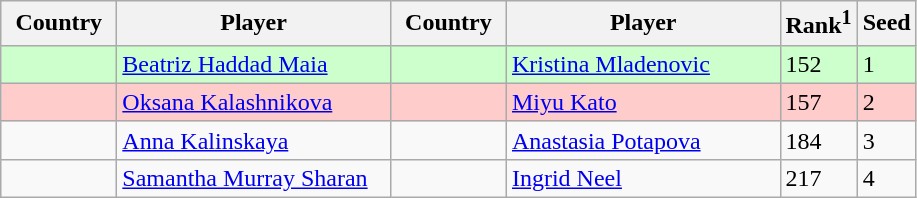<table class="sortable wikitable">
<tr>
<th width="70">Country</th>
<th width="175">Player</th>
<th width="70">Country</th>
<th width="175">Player</th>
<th>Rank<sup>1</sup></th>
<th>Seed</th>
</tr>
<tr style="background:#cfc;">
<td></td>
<td><a href='#'>Beatriz Haddad Maia</a></td>
<td></td>
<td><a href='#'>Kristina Mladenovic</a></td>
<td>152</td>
<td>1</td>
</tr>
<tr style="background:#fcc;">
<td></td>
<td><a href='#'>Oksana Kalashnikova</a></td>
<td></td>
<td><a href='#'>Miyu Kato</a></td>
<td>157</td>
<td>2</td>
</tr>
<tr>
<td></td>
<td><a href='#'>Anna Kalinskaya</a></td>
<td></td>
<td><a href='#'>Anastasia Potapova</a></td>
<td>184</td>
<td>3</td>
</tr>
<tr>
<td></td>
<td><a href='#'>Samantha Murray Sharan</a></td>
<td></td>
<td><a href='#'>Ingrid Neel</a></td>
<td>217</td>
<td>4</td>
</tr>
</table>
